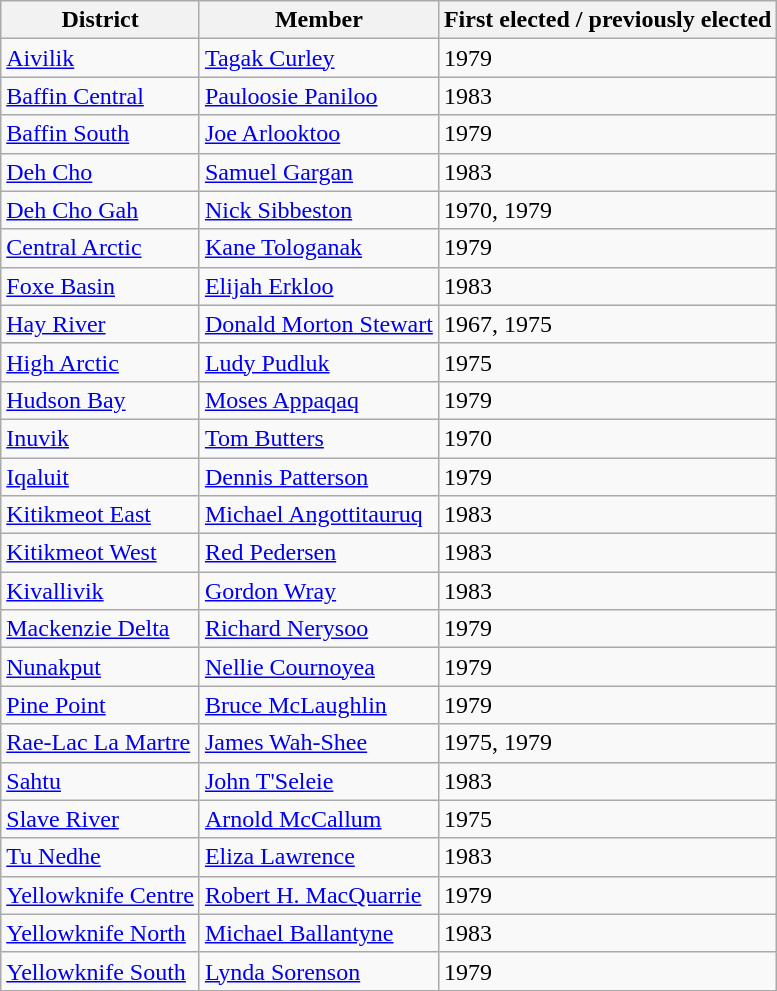<table class="wikitable sortable">
<tr>
<th>District</th>
<th>Member</th>
<th>First elected / previously elected</th>
</tr>
<tr>
<td><a href='#'>Aivilik</a></td>
<td><a href='#'>Tagak Curley</a></td>
<td>1979</td>
</tr>
<tr>
<td><a href='#'>Baffin Central</a></td>
<td><a href='#'>Pauloosie Paniloo</a></td>
<td>1983</td>
</tr>
<tr>
<td><a href='#'>Baffin South</a></td>
<td><a href='#'>Joe Arlooktoo</a></td>
<td>1979</td>
</tr>
<tr>
<td><a href='#'>Deh Cho</a></td>
<td><a href='#'>Samuel Gargan</a></td>
<td>1983</td>
</tr>
<tr>
<td><a href='#'>Deh Cho Gah</a></td>
<td><a href='#'>Nick Sibbeston</a></td>
<td>1970, 1979</td>
</tr>
<tr>
<td><a href='#'>Central Arctic</a></td>
<td><a href='#'>Kane Tologanak</a></td>
<td>1979</td>
</tr>
<tr>
<td><a href='#'>Foxe Basin</a></td>
<td><a href='#'>Elijah Erkloo</a></td>
<td>1983</td>
</tr>
<tr>
<td><a href='#'>Hay River</a></td>
<td><a href='#'>Donald Morton Stewart</a></td>
<td>1967, 1975</td>
</tr>
<tr>
<td><a href='#'>High Arctic</a></td>
<td><a href='#'>Ludy Pudluk</a></td>
<td>1975</td>
</tr>
<tr>
<td><a href='#'>Hudson Bay</a></td>
<td><a href='#'>Moses Appaqaq</a></td>
<td>1979</td>
</tr>
<tr>
<td><a href='#'>Inuvik</a></td>
<td><a href='#'>Tom Butters</a></td>
<td>1970</td>
</tr>
<tr>
<td><a href='#'>Iqaluit</a></td>
<td><a href='#'>Dennis Patterson</a></td>
<td>1979</td>
</tr>
<tr>
<td><a href='#'>Kitikmeot East</a></td>
<td><a href='#'>Michael Angottitauruq</a></td>
<td>1983</td>
</tr>
<tr>
<td><a href='#'>Kitikmeot West</a></td>
<td><a href='#'>Red Pedersen</a></td>
<td>1983</td>
</tr>
<tr>
<td><a href='#'>Kivallivik</a></td>
<td><a href='#'>Gordon Wray</a></td>
<td>1983</td>
</tr>
<tr>
<td><a href='#'>Mackenzie Delta</a></td>
<td><a href='#'>Richard Nerysoo</a></td>
<td>1979</td>
</tr>
<tr>
<td><a href='#'>Nunakput</a></td>
<td><a href='#'>Nellie Cournoyea</a></td>
<td>1979</td>
</tr>
<tr>
<td><a href='#'>Pine Point</a></td>
<td><a href='#'>Bruce McLaughlin</a></td>
<td>1979</td>
</tr>
<tr>
<td><a href='#'>Rae-Lac La Martre</a></td>
<td><a href='#'>James Wah-Shee</a></td>
<td>1975, 1979</td>
</tr>
<tr>
<td><a href='#'>Sahtu</a></td>
<td><a href='#'>John T'Seleie</a></td>
<td>1983</td>
</tr>
<tr>
<td><a href='#'>Slave River</a></td>
<td><a href='#'>Arnold McCallum</a></td>
<td>1975</td>
</tr>
<tr>
<td><a href='#'>Tu Nedhe</a></td>
<td><a href='#'>Eliza Lawrence</a></td>
<td>1983</td>
</tr>
<tr>
<td><a href='#'>Yellowknife Centre</a></td>
<td><a href='#'>Robert H. MacQuarrie</a></td>
<td>1979</td>
</tr>
<tr>
<td><a href='#'>Yellowknife North</a></td>
<td><a href='#'>Michael Ballantyne</a></td>
<td>1983</td>
</tr>
<tr>
<td><a href='#'>Yellowknife South</a></td>
<td><a href='#'>Lynda Sorenson</a></td>
<td>1979</td>
</tr>
</table>
